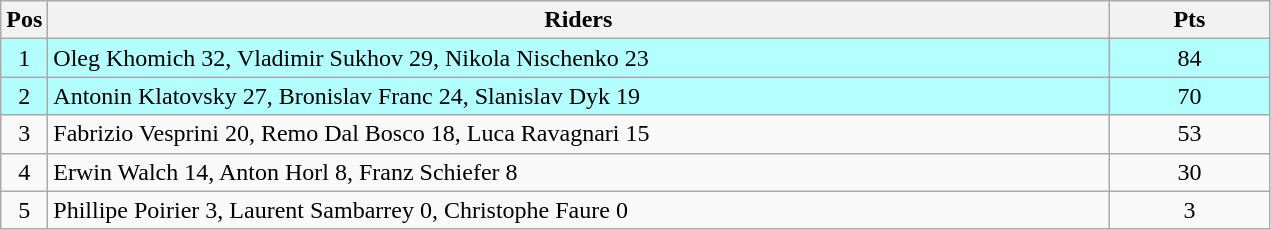<table class="wikitable" style="font-size: 100%">
<tr>
<th width=20>Pos</th>
<th width=700>Riders</th>
<th width=100>Pts</th>
</tr>
<tr align=center style="background-color: #b3ffff;">
<td>1</td>
<td align="left"> Oleg Khomich 32, Vladimir Sukhov 29, Nikola Nischenko 23</td>
<td>84</td>
</tr>
<tr align=center style="background-color: #b3ffff;">
<td>2</td>
<td align="left"> Antonin Klatovsky 27, Bronislav Franc 24, Slanislav Dyk 19</td>
<td>70</td>
</tr>
<tr align=center>
<td>3</td>
<td align="left"> Fabrizio Vesprini 20, Remo Dal Bosco 18, Luca Ravagnari 15</td>
<td>53</td>
</tr>
<tr align=center>
<td>4</td>
<td align="left"> Erwin Walch 14, Anton Horl 8, Franz Schiefer 8</td>
<td>30</td>
</tr>
<tr align=center>
<td>5</td>
<td align="left"> Phillipe Poirier 3, Laurent Sambarrey 0, Christophe Faure 0</td>
<td>3</td>
</tr>
</table>
